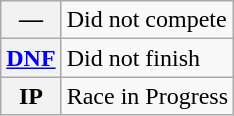<table class="wikitable">
<tr>
<th scope="row">—</th>
<td>Did not compete</td>
</tr>
<tr>
<th scope="row"><a href='#'>DNF</a></th>
<td>Did not finish</td>
</tr>
<tr>
<th scope="row">IP</th>
<td>Race in Progress</td>
</tr>
</table>
